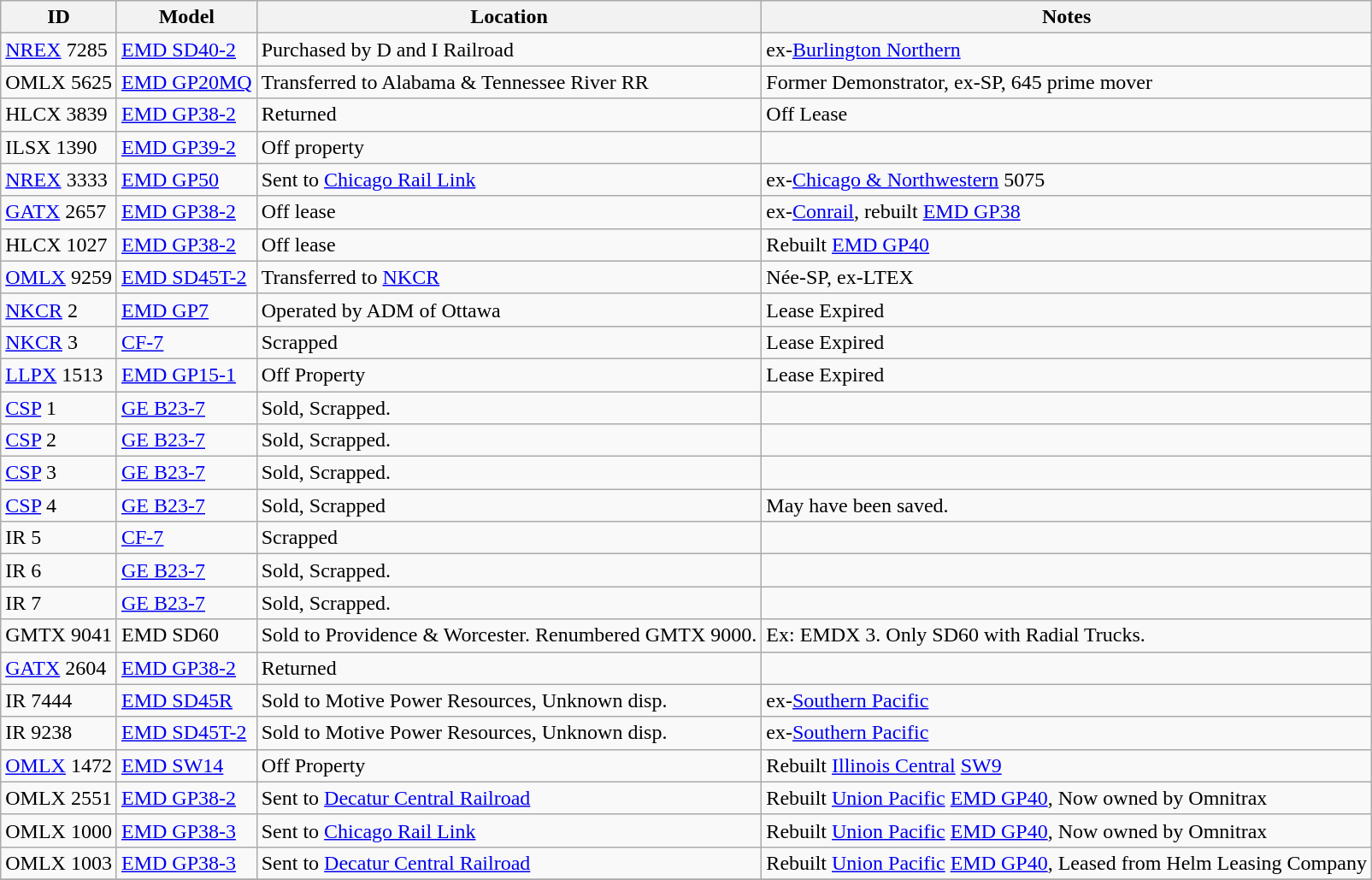<table class="wikitable">
<tr>
<th>ID</th>
<th>Model</th>
<th>Location</th>
<th>Notes</th>
</tr>
<tr>
<td><a href='#'>NREX</a> 7285</td>
<td><a href='#'>EMD SD40-2</a></td>
<td>Purchased by D and I Railroad</td>
<td>ex-<a href='#'>Burlington Northern</a></td>
</tr>
<tr>
<td>OMLX 5625</td>
<td><a href='#'>EMD GP20MQ</a></td>
<td>Transferred to Alabama & Tennessee River RR</td>
<td>Former Demonstrator, ex-SP, 645 prime mover</td>
</tr>
<tr>
<td>HLCX 3839</td>
<td><a href='#'>EMD GP38-2</a></td>
<td>Returned</td>
<td>Off Lease</td>
</tr>
<tr>
<td>ILSX 1390</td>
<td><a href='#'>EMD GP39-2</a></td>
<td>Off property</td>
<td></td>
</tr>
<tr>
<td><a href='#'>NREX</a> 3333</td>
<td><a href='#'>EMD GP50</a></td>
<td>Sent to <a href='#'>Chicago Rail Link</a></td>
<td>ex-<a href='#'>Chicago & Northwestern</a> 5075</td>
</tr>
<tr>
<td><a href='#'>GATX</a> 2657</td>
<td><a href='#'>EMD GP38-2</a></td>
<td>Off lease</td>
<td>ex-<a href='#'>Conrail</a>, rebuilt <a href='#'>EMD GP38</a></td>
</tr>
<tr>
<td>HLCX 1027</td>
<td><a href='#'>EMD GP38-2</a></td>
<td>Off lease</td>
<td>Rebuilt <a href='#'>EMD GP40</a></td>
</tr>
<tr>
<td><a href='#'>OMLX</a> 9259</td>
<td><a href='#'>EMD SD45T-2</a></td>
<td>Transferred to <a href='#'>NKCR</a></td>
<td>Née-SP, ex-LTEX</td>
</tr>
<tr>
<td><a href='#'>NKCR</a> 2</td>
<td><a href='#'>EMD GP7</a></td>
<td>Operated by ADM of Ottawa</td>
<td>Lease Expired</td>
</tr>
<tr>
<td><a href='#'>NKCR</a> 3</td>
<td><a href='#'>CF-7</a></td>
<td>Scrapped</td>
<td>Lease Expired</td>
</tr>
<tr>
<td><a href='#'>LLPX</a> 1513</td>
<td><a href='#'>EMD GP15-1</a></td>
<td>Off Property</td>
<td>Lease Expired</td>
</tr>
<tr>
<td><a href='#'>CSP</a> 1</td>
<td><a href='#'>GE B23-7</a></td>
<td>Sold, Scrapped.</td>
<td></td>
</tr>
<tr>
<td><a href='#'>CSP</a> 2</td>
<td><a href='#'>GE B23-7</a></td>
<td>Sold, Scrapped.</td>
<td></td>
</tr>
<tr>
<td><a href='#'>CSP</a> 3</td>
<td><a href='#'>GE B23-7</a></td>
<td>Sold, Scrapped.</td>
<td></td>
</tr>
<tr>
<td><a href='#'>CSP</a> 4</td>
<td><a href='#'>GE B23-7</a></td>
<td>Sold, Scrapped</td>
<td>May have been saved.</td>
</tr>
<tr>
<td>IR 5</td>
<td><a href='#'>CF-7</a></td>
<td>Scrapped</td>
<td></td>
</tr>
<tr>
<td>IR 6</td>
<td><a href='#'>GE B23-7</a></td>
<td>Sold, Scrapped.</td>
<td></td>
</tr>
<tr>
<td>IR 7</td>
<td><a href='#'>GE B23-7</a></td>
<td>Sold, Scrapped.</td>
<td></td>
</tr>
<tr>
<td>GMTX 9041</td>
<td>EMD SD60</td>
<td>Sold to Providence & Worcester. Renumbered GMTX 9000.</td>
<td>Ex: EMDX 3. Only SD60 with Radial Trucks.</td>
</tr>
<tr>
<td><a href='#'>GATX</a> 2604</td>
<td><a href='#'>EMD GP38-2</a></td>
<td>Returned</td>
<td></td>
</tr>
<tr>
<td>IR 7444</td>
<td><a href='#'>EMD SD45R</a></td>
<td>Sold to Motive Power Resources, Unknown disp.</td>
<td>ex-<a href='#'>Southern Pacific</a></td>
</tr>
<tr>
<td>IR 9238</td>
<td><a href='#'>EMD SD45T-2</a></td>
<td>Sold to Motive Power Resources, Unknown disp.</td>
<td>ex-<a href='#'>Southern Pacific</a></td>
</tr>
<tr>
<td><a href='#'>OMLX</a> 1472</td>
<td><a href='#'>EMD SW14</a></td>
<td>Off Property</td>
<td>Rebuilt <a href='#'>Illinois Central</a> <a href='#'>SW9</a></td>
</tr>
<tr>
<td>OMLX 2551</td>
<td><a href='#'>EMD GP38-2</a></td>
<td>Sent to <a href='#'>Decatur Central Railroad</a></td>
<td>Rebuilt <a href='#'>Union Pacific</a> <a href='#'>EMD GP40</a>, Now owned by Omnitrax</td>
</tr>
<tr>
<td>OMLX 1000</td>
<td><a href='#'>EMD GP38-3</a></td>
<td>Sent to <a href='#'>Chicago Rail Link</a></td>
<td>Rebuilt <a href='#'>Union Pacific</a> <a href='#'>EMD GP40</a>, Now owned by Omnitrax</td>
</tr>
<tr>
<td>OMLX 1003</td>
<td><a href='#'>EMD GP38-3</a></td>
<td>Sent to <a href='#'>Decatur Central Railroad</a></td>
<td>Rebuilt <a href='#'>Union Pacific</a> <a href='#'>EMD GP40</a>, Leased from Helm Leasing Company</td>
</tr>
<tr>
</tr>
</table>
